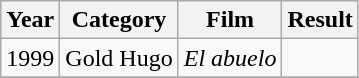<table class="wikitable sortable">
<tr>
<th>Year</th>
<th>Category</th>
<th>Film</th>
<th>Result</th>
</tr>
<tr>
<td>1999</td>
<td>Gold Hugo</td>
<td><em>El abuelo</em></td>
<td></td>
</tr>
<tr>
</tr>
</table>
